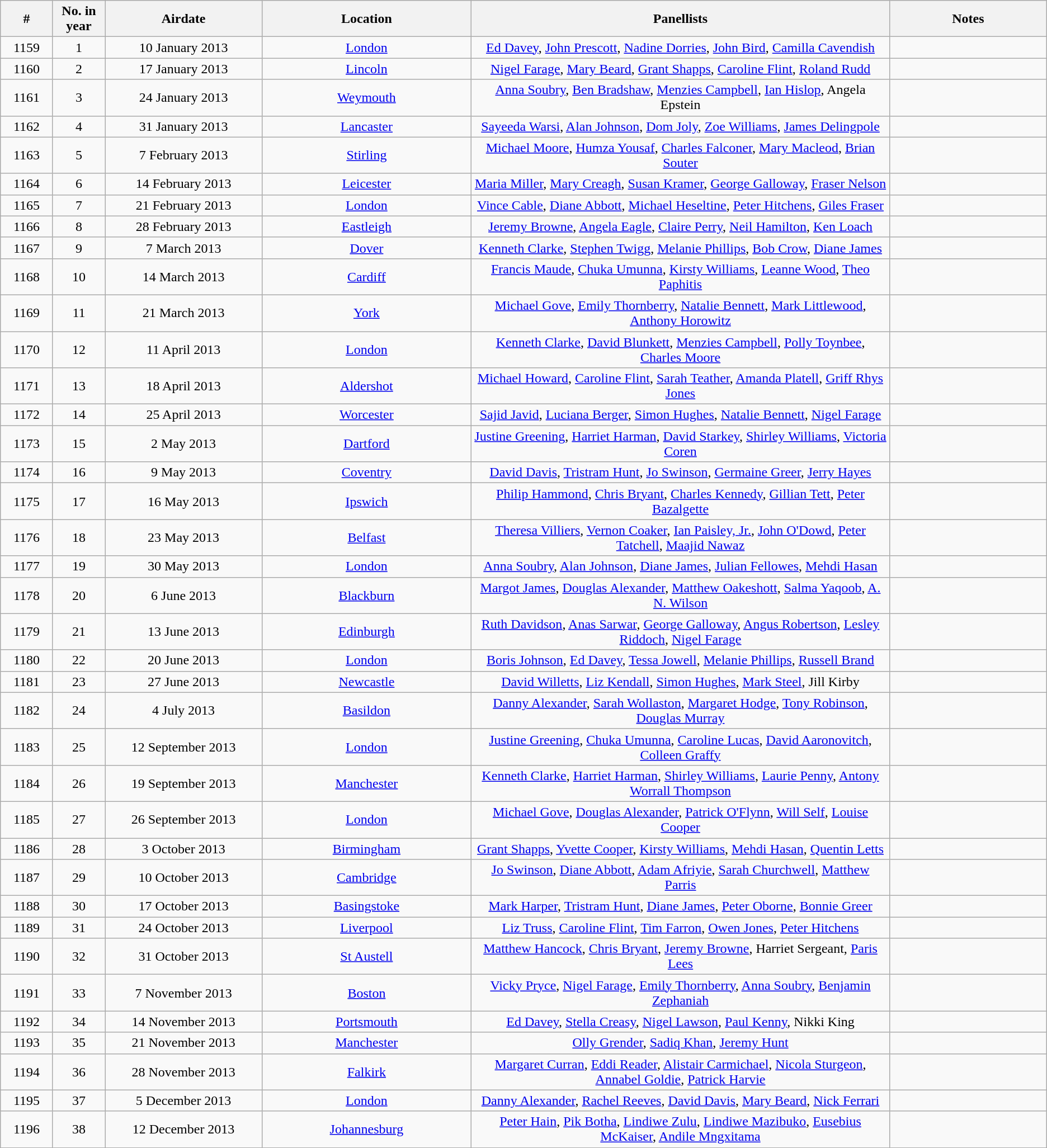<table class="wikitable" style="text-align:center;">
<tr>
<th style="width:5%;">#</th>
<th style="width:5%;">No. in year</th>
<th style="width:15%;">Airdate</th>
<th style="width:20%;">Location</th>
<th style="width:40%;">Panellists</th>
<th style="width:40%;">Notes</th>
</tr>
<tr>
<td>1159</td>
<td>1</td>
<td>10 January 2013</td>
<td><a href='#'>London</a></td>
<td><a href='#'>Ed Davey</a>, <a href='#'>John Prescott</a>, <a href='#'>Nadine Dorries</a>, <a href='#'>John Bird</a>, <a href='#'>Camilla Cavendish</a></td>
<td></td>
</tr>
<tr>
<td>1160</td>
<td>2</td>
<td>17 January 2013</td>
<td><a href='#'>Lincoln</a></td>
<td><a href='#'>Nigel Farage</a>, <a href='#'>Mary Beard</a>, <a href='#'>Grant Shapps</a>, <a href='#'>Caroline Flint</a>, <a href='#'>Roland Rudd</a></td>
<td></td>
</tr>
<tr>
<td>1161</td>
<td>3</td>
<td>24 January 2013</td>
<td><a href='#'>Weymouth</a></td>
<td><a href='#'>Anna Soubry</a>, <a href='#'>Ben Bradshaw</a>, <a href='#'>Menzies Campbell</a>, <a href='#'>Ian Hislop</a>, Angela Epstein</td>
<td></td>
</tr>
<tr>
<td>1162</td>
<td>4</td>
<td>31 January 2013</td>
<td><a href='#'>Lancaster</a></td>
<td><a href='#'>Sayeeda Warsi</a>, <a href='#'>Alan Johnson</a>, <a href='#'>Dom Joly</a>, <a href='#'>Zoe Williams</a>, <a href='#'>James Delingpole</a></td>
<td></td>
</tr>
<tr>
<td>1163</td>
<td>5</td>
<td>7 February 2013</td>
<td><a href='#'>Stirling</a></td>
<td><a href='#'>Michael Moore</a>, <a href='#'>Humza Yousaf</a>, <a href='#'>Charles Falconer</a>, <a href='#'>Mary Macleod</a>, <a href='#'>Brian Souter</a></td>
<td></td>
</tr>
<tr>
<td>1164</td>
<td>6</td>
<td>14 February 2013</td>
<td><a href='#'>Leicester</a></td>
<td><a href='#'>Maria Miller</a>, <a href='#'>Mary Creagh</a>, <a href='#'>Susan Kramer</a>, <a href='#'>George Galloway</a>, <a href='#'>Fraser Nelson</a></td>
<td></td>
</tr>
<tr>
<td>1165</td>
<td>7</td>
<td>21 February 2013</td>
<td><a href='#'>London</a></td>
<td><a href='#'>Vince Cable</a>, <a href='#'>Diane Abbott</a>, <a href='#'>Michael Heseltine</a>, <a href='#'>Peter Hitchens</a>, <a href='#'>Giles Fraser</a></td>
<td></td>
</tr>
<tr>
<td>1166</td>
<td>8</td>
<td>28 February 2013</td>
<td><a href='#'>Eastleigh</a></td>
<td><a href='#'>Jeremy Browne</a>, <a href='#'>Angela Eagle</a>, <a href='#'>Claire Perry</a>, <a href='#'>Neil Hamilton</a>, <a href='#'>Ken Loach</a></td>
<td></td>
</tr>
<tr>
<td>1167</td>
<td>9</td>
<td>7 March 2013</td>
<td><a href='#'>Dover</a></td>
<td><a href='#'>Kenneth Clarke</a>, <a href='#'>Stephen Twigg</a>, <a href='#'>Melanie Phillips</a>, <a href='#'>Bob Crow</a>, <a href='#'>Diane James</a></td>
<td></td>
</tr>
<tr>
<td>1168</td>
<td>10</td>
<td>14 March 2013</td>
<td><a href='#'>Cardiff</a></td>
<td><a href='#'>Francis Maude</a>, <a href='#'>Chuka Umunna</a>, <a href='#'>Kirsty Williams</a>, <a href='#'>Leanne Wood</a>, <a href='#'>Theo Paphitis</a></td>
<td></td>
</tr>
<tr>
<td>1169</td>
<td>11</td>
<td>21 March 2013</td>
<td><a href='#'>York</a></td>
<td><a href='#'>Michael Gove</a>, <a href='#'>Emily Thornberry</a>, <a href='#'>Natalie Bennett</a>, <a href='#'>Mark Littlewood</a>, <a href='#'>Anthony Horowitz</a></td>
<td></td>
</tr>
<tr>
<td>1170</td>
<td>12</td>
<td>11 April 2013</td>
<td><a href='#'>London</a></td>
<td><a href='#'>Kenneth Clarke</a>, <a href='#'>David Blunkett</a>, <a href='#'>Menzies Campbell</a>, <a href='#'>Polly Toynbee</a>, <a href='#'>Charles Moore</a></td>
<td></td>
</tr>
<tr>
<td>1171</td>
<td>13</td>
<td>18 April 2013</td>
<td><a href='#'>Aldershot</a></td>
<td><a href='#'>Michael Howard</a>, <a href='#'>Caroline Flint</a>, <a href='#'>Sarah Teather</a>, <a href='#'>Amanda Platell</a>, <a href='#'>Griff Rhys Jones</a></td>
<td></td>
</tr>
<tr>
<td>1172</td>
<td>14</td>
<td>25 April 2013</td>
<td><a href='#'>Worcester</a></td>
<td><a href='#'>Sajid Javid</a>, <a href='#'>Luciana Berger</a>, <a href='#'>Simon Hughes</a>, <a href='#'>Natalie Bennett</a>, <a href='#'>Nigel Farage</a></td>
<td></td>
</tr>
<tr>
<td>1173</td>
<td>15</td>
<td>2 May 2013</td>
<td><a href='#'>Dartford</a></td>
<td><a href='#'>Justine Greening</a>, <a href='#'>Harriet Harman</a>, <a href='#'>David Starkey</a>, <a href='#'>Shirley Williams</a>, <a href='#'>Victoria Coren</a></td>
<td></td>
</tr>
<tr>
<td>1174</td>
<td>16</td>
<td>9 May 2013</td>
<td><a href='#'>Coventry</a></td>
<td><a href='#'>David Davis</a>, <a href='#'>Tristram Hunt</a>, <a href='#'>Jo Swinson</a>, <a href='#'>Germaine Greer</a>, <a href='#'>Jerry Hayes</a></td>
<td></td>
</tr>
<tr>
<td>1175</td>
<td>17</td>
<td>16 May 2013</td>
<td><a href='#'>Ipswich</a></td>
<td><a href='#'>Philip Hammond</a>, <a href='#'>Chris Bryant</a>, <a href='#'>Charles Kennedy</a>, <a href='#'>Gillian Tett</a>, <a href='#'>Peter Bazalgette</a></td>
<td></td>
</tr>
<tr>
<td>1176</td>
<td>18</td>
<td>23 May 2013</td>
<td><a href='#'>Belfast</a></td>
<td><a href='#'>Theresa Villiers</a>, <a href='#'>Vernon Coaker</a>, <a href='#'>Ian Paisley, Jr.</a>, <a href='#'>John O'Dowd</a>, <a href='#'>Peter Tatchell</a>, <a href='#'>Maajid Nawaz</a></td>
<td></td>
</tr>
<tr>
<td>1177</td>
<td>19</td>
<td>30 May 2013</td>
<td><a href='#'>London</a></td>
<td><a href='#'>Anna Soubry</a>, <a href='#'>Alan Johnson</a>, <a href='#'>Diane James</a>, <a href='#'>Julian Fellowes</a>, <a href='#'>Mehdi Hasan</a></td>
<td></td>
</tr>
<tr>
<td>1178</td>
<td>20</td>
<td>6 June 2013</td>
<td><a href='#'>Blackburn</a></td>
<td><a href='#'>Margot James</a>, <a href='#'>Douglas Alexander</a>, <a href='#'>Matthew Oakeshott</a>, <a href='#'>Salma Yaqoob</a>, <a href='#'>A. N. Wilson</a></td>
<td></td>
</tr>
<tr>
<td>1179</td>
<td>21</td>
<td>13 June 2013</td>
<td><a href='#'>Edinburgh</a></td>
<td><a href='#'>Ruth Davidson</a>, <a href='#'>Anas Sarwar</a>, <a href='#'>George Galloway</a>, <a href='#'>Angus Robertson</a>, <a href='#'>Lesley Riddoch</a>, <a href='#'>Nigel Farage</a></td>
<td></td>
</tr>
<tr>
<td>1180</td>
<td>22</td>
<td>20 June 2013</td>
<td><a href='#'>London</a></td>
<td><a href='#'>Boris Johnson</a>, <a href='#'>Ed Davey</a>, <a href='#'>Tessa Jowell</a>, <a href='#'>Melanie Phillips</a>, <a href='#'>Russell Brand</a></td>
<td></td>
</tr>
<tr>
<td>1181</td>
<td>23</td>
<td>27 June 2013</td>
<td><a href='#'>Newcastle</a></td>
<td><a href='#'>David Willetts</a>, <a href='#'>Liz Kendall</a>, <a href='#'>Simon Hughes</a>, <a href='#'>Mark Steel</a>, Jill Kirby</td>
<td></td>
</tr>
<tr>
<td>1182</td>
<td>24</td>
<td>4 July 2013</td>
<td><a href='#'>Basildon</a></td>
<td><a href='#'>Danny Alexander</a>, <a href='#'>Sarah Wollaston</a>, <a href='#'>Margaret Hodge</a>, <a href='#'>Tony Robinson</a>, <a href='#'>Douglas Murray</a></td>
<td></td>
</tr>
<tr>
<td>1183</td>
<td>25</td>
<td>12 September 2013</td>
<td><a href='#'>London</a></td>
<td><a href='#'>Justine Greening</a>, <a href='#'>Chuka Umunna</a>, <a href='#'>Caroline Lucas</a>, <a href='#'>David Aaronovitch</a>, <a href='#'>Colleen Graffy</a></td>
<td></td>
</tr>
<tr>
<td>1184</td>
<td>26</td>
<td>19 September 2013</td>
<td><a href='#'>Manchester</a></td>
<td><a href='#'>Kenneth Clarke</a>, <a href='#'>Harriet Harman</a>, <a href='#'>Shirley Williams</a>, <a href='#'>Laurie Penny</a>, <a href='#'>Antony Worrall Thompson</a></td>
<td></td>
</tr>
<tr>
<td>1185</td>
<td>27</td>
<td>26 September 2013</td>
<td><a href='#'>London</a></td>
<td><a href='#'>Michael Gove</a>, <a href='#'>Douglas Alexander</a>, <a href='#'>Patrick O'Flynn</a>, <a href='#'>Will Self</a>, <a href='#'>Louise Cooper</a></td>
<td></td>
</tr>
<tr>
<td>1186</td>
<td>28</td>
<td>3 October 2013</td>
<td><a href='#'>Birmingham</a></td>
<td><a href='#'>Grant Shapps</a>, <a href='#'>Yvette Cooper</a>, <a href='#'>Kirsty Williams</a>, <a href='#'>Mehdi Hasan</a>, <a href='#'>Quentin Letts</a></td>
<td></td>
</tr>
<tr>
<td>1187</td>
<td>29</td>
<td>10 October 2013</td>
<td><a href='#'>Cambridge</a></td>
<td><a href='#'>Jo Swinson</a>, <a href='#'>Diane Abbott</a>, <a href='#'>Adam Afriyie</a>, <a href='#'>Sarah Churchwell</a>, <a href='#'>Matthew Parris</a></td>
<td></td>
</tr>
<tr>
<td>1188</td>
<td>30</td>
<td>17 October 2013</td>
<td><a href='#'>Basingstoke</a></td>
<td><a href='#'>Mark Harper</a>, <a href='#'>Tristram Hunt</a>, <a href='#'>Diane James</a>, <a href='#'>Peter Oborne</a>, <a href='#'>Bonnie Greer</a></td>
<td></td>
</tr>
<tr>
<td>1189</td>
<td>31</td>
<td>24 October 2013</td>
<td><a href='#'>Liverpool</a></td>
<td><a href='#'>Liz Truss</a>, <a href='#'>Caroline Flint</a>, <a href='#'>Tim Farron</a>, <a href='#'>Owen Jones</a>, <a href='#'>Peter Hitchens</a></td>
<td></td>
</tr>
<tr>
<td>1190</td>
<td>32</td>
<td>31 October 2013</td>
<td><a href='#'>St Austell</a></td>
<td><a href='#'>Matthew Hancock</a>, <a href='#'>Chris Bryant</a>, <a href='#'>Jeremy Browne</a>, Harriet Sergeant, <a href='#'>Paris Lees</a></td>
<td></td>
</tr>
<tr>
<td>1191</td>
<td>33</td>
<td>7 November 2013</td>
<td><a href='#'>Boston</a></td>
<td><a href='#'>Vicky Pryce</a>, <a href='#'>Nigel Farage</a>, <a href='#'>Emily Thornberry</a>, <a href='#'>Anna Soubry</a>, <a href='#'>Benjamin Zephaniah</a></td>
<td></td>
</tr>
<tr>
<td>1192</td>
<td>34</td>
<td>14 November 2013</td>
<td><a href='#'>Portsmouth</a></td>
<td><a href='#'>Ed Davey</a>, <a href='#'>Stella Creasy</a>, <a href='#'>Nigel Lawson</a>, <a href='#'>Paul Kenny</a>, Nikki King</td>
<td></td>
</tr>
<tr>
<td>1193</td>
<td>35</td>
<td>21 November 2013</td>
<td><a href='#'>Manchester</a></td>
<td><a href='#'>Olly Grender</a>, <a href='#'>Sadiq Khan</a>, <a href='#'>Jeremy Hunt</a></td>
<td></td>
</tr>
<tr>
<td>1194</td>
<td>36</td>
<td>28 November 2013</td>
<td><a href='#'>Falkirk</a></td>
<td><a href='#'>Margaret Curran</a>, <a href='#'>Eddi Reader</a>, <a href='#'>Alistair Carmichael</a>, <a href='#'>Nicola Sturgeon</a>, <a href='#'>Annabel Goldie</a>, <a href='#'>Patrick Harvie</a></td>
<td></td>
</tr>
<tr>
<td>1195</td>
<td>37</td>
<td>5 December 2013</td>
<td><a href='#'>London</a></td>
<td><a href='#'>Danny Alexander</a>, <a href='#'>Rachel Reeves</a>, <a href='#'>David Davis</a>, <a href='#'>Mary Beard</a>, <a href='#'>Nick Ferrari</a></td>
<td></td>
</tr>
<tr>
<td>1196</td>
<td>38</td>
<td>12 December 2013</td>
<td><a href='#'>Johannesburg</a></td>
<td><a href='#'>Peter Hain</a>, <a href='#'>Pik Botha</a>, <a href='#'>Lindiwe Zulu</a>, <a href='#'>Lindiwe Mazibuko</a>, <a href='#'>Eusebius McKaiser</a>, <a href='#'>Andile Mngxitama</a></td>
<td></td>
</tr>
</table>
